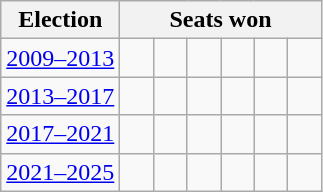<table class="wikitable">
<tr>
<th>Election</th>
<th colspan=6>Seats won</th>
</tr>
<tr>
<td><a href='#'>2009–2013</a></td>
<td width=15 > </td>
<td width=15 > </td>
<td width=15 > </td>
<td width=15 > </td>
<td width=15 > </td>
<td width=15 > </td>
</tr>
<tr>
<td><a href='#'>2013–2017</a></td>
<td width=15 > </td>
<td width=15 > </td>
<td width=15 > </td>
<td width=15 > </td>
<td width=15 > </td>
<td width=15 > </td>
</tr>
<tr>
<td><a href='#'>2017–2021</a></td>
<td width=15 > </td>
<td width=15 > </td>
<td width=15 > </td>
<td width=15 > </td>
<td width=15 > </td>
<td width=15 > </td>
</tr>
<tr>
<td><a href='#'>2021–2025</a></td>
<td width=15 > </td>
<td width=15 > </td>
<td width=15 > </td>
<td width=15 > </td>
<td width=15 > </td>
<td width=15 > </td>
</tr>
</table>
